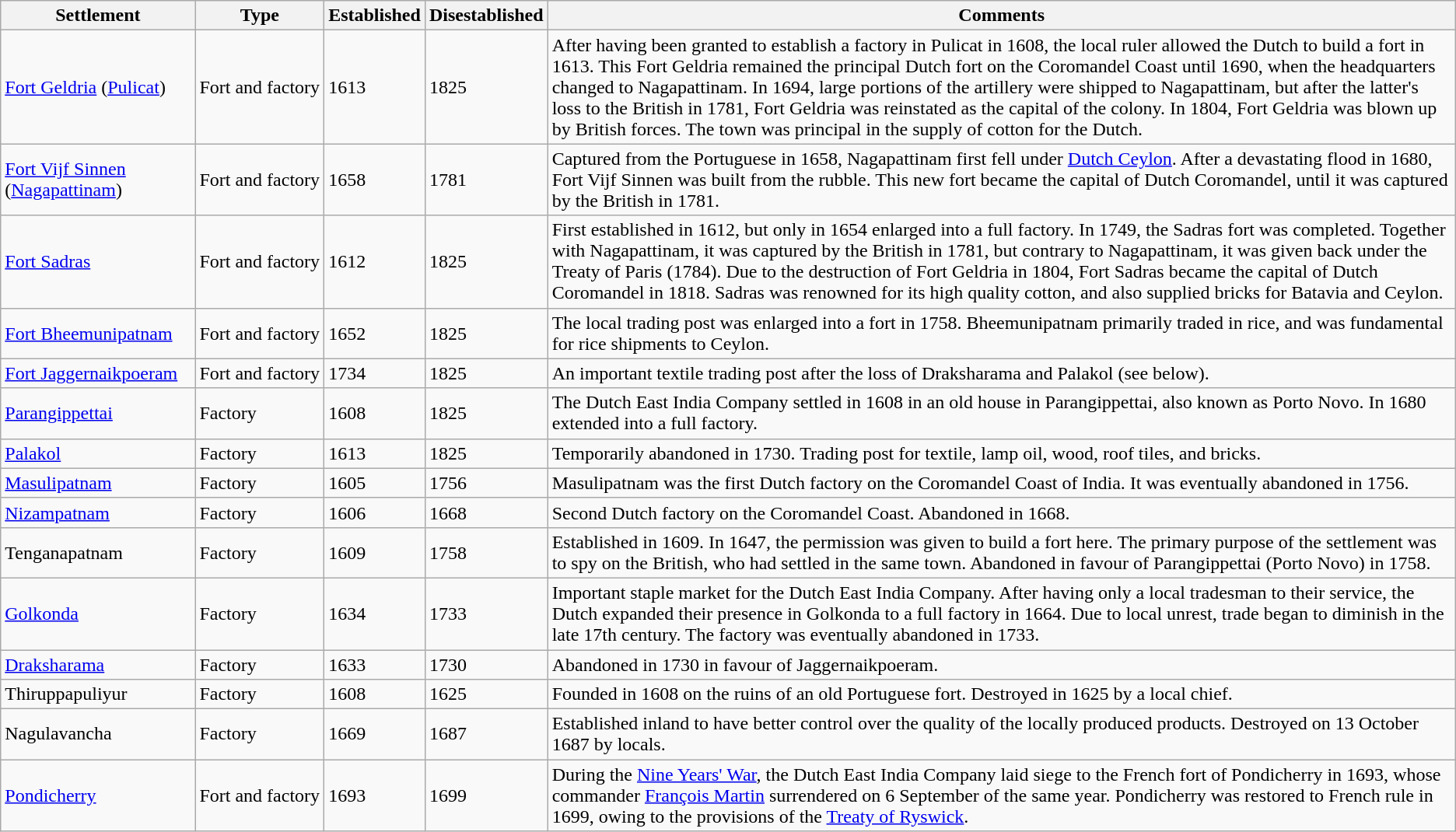<table class="wikitable sortable">
<tr>
<th>Settlement</th>
<th>Type</th>
<th>Established</th>
<th>Disestablished</th>
<th>Comments</th>
</tr>
<tr -->
<td><a href='#'>Fort Geldria</a> (<a href='#'>Pulicat</a>)</td>
<td>Fort and factory</td>
<td>1613</td>
<td>1825</td>
<td>After having been granted to establish a factory in Pulicat in 1608, the local ruler allowed the Dutch to build a fort in 1613. This Fort Geldria remained the principal Dutch fort on the Coromandel Coast until 1690, when the headquarters changed to Nagapattinam. In 1694, large portions of the artillery were shipped to Nagapattinam, but after the latter's loss to the British in 1781, Fort Geldria was reinstated as the capital of the colony. In 1804, Fort Geldria was blown up by British forces. The town was principal in the supply of cotton for the Dutch.</td>
</tr>
<tr -->
<td><a href='#'>Fort Vijf Sinnen</a> (<a href='#'>Nagapattinam</a>)</td>
<td>Fort and factory</td>
<td>1658</td>
<td>1781</td>
<td>Captured from the Portuguese in 1658, Nagapattinam first fell under <a href='#'>Dutch Ceylon</a>. After a devastating flood in 1680, Fort Vijf Sinnen was built from the rubble. This new fort became the capital of Dutch Coromandel, until it was captured by the British in 1781.</td>
</tr>
<tr -->
<td><a href='#'>Fort Sadras</a></td>
<td>Fort and factory</td>
<td>1612</td>
<td>1825</td>
<td>First established in 1612, but only in 1654 enlarged into a full factory. In 1749, the Sadras fort was completed. Together with Nagapattinam, it was captured by the British in 1781, but contrary to Nagapattinam, it was given back under the Treaty of Paris (1784). Due to the destruction of Fort Geldria in 1804, Fort Sadras became the capital of Dutch Coromandel in 1818. Sadras was renowned for its high quality cotton, and also supplied bricks for Batavia and Ceylon.</td>
</tr>
<tr -->
<td><a href='#'>Fort Bheemunipatnam</a></td>
<td>Fort and factory</td>
<td>1652</td>
<td>1825</td>
<td>The local trading post was enlarged into a fort in 1758. Bheemunipatnam primarily traded in rice, and was fundamental for rice shipments to Ceylon.</td>
</tr>
<tr -->
<td><a href='#'>Fort Jaggernaikpoeram</a></td>
<td>Fort and factory</td>
<td>1734</td>
<td>1825</td>
<td>An important textile trading post after the loss of Draksharama and Palakol (see below).</td>
</tr>
<tr -->
<td><a href='#'>Parangippettai</a></td>
<td>Factory</td>
<td>1608</td>
<td>1825</td>
<td>The Dutch East India Company settled in 1608 in an old house in Parangippettai, also known as Porto Novo. In 1680 extended into a full factory.</td>
</tr>
<tr -->
<td><a href='#'>Palakol</a></td>
<td>Factory</td>
<td>1613</td>
<td>1825</td>
<td>Temporarily abandoned in 1730. Trading post for textile, lamp oil, wood, roof tiles, and bricks.</td>
</tr>
<tr -->
<td><a href='#'>Masulipatnam</a></td>
<td>Factory</td>
<td>1605</td>
<td>1756</td>
<td>Masulipatnam was the first Dutch factory on the Coromandel Coast of India. It was eventually abandoned in 1756.</td>
</tr>
<tr -->
<td><a href='#'>Nizampatnam</a></td>
<td>Factory</td>
<td>1606</td>
<td>1668</td>
<td>Second Dutch factory on the Coromandel Coast. Abandoned in 1668.</td>
</tr>
<tr -->
<td>Tenganapatnam</td>
<td>Factory</td>
<td>1609</td>
<td>1758</td>
<td>Established in 1609. In 1647, the permission was given to build a fort here. The primary purpose of the settlement was to spy on the British, who had settled in the same town. Abandoned in favour of Parangippettai (Porto Novo) in 1758.</td>
</tr>
<tr -->
<td><a href='#'>Golkonda</a></td>
<td>Factory</td>
<td>1634</td>
<td>1733</td>
<td>Important staple market for the Dutch East India Company. After having only a local tradesman to their service, the Dutch expanded their presence in Golkonda to a full factory in 1664. Due to local unrest, trade began to diminish in the late 17th century. The factory was eventually abandoned in 1733.</td>
</tr>
<tr -->
<td><a href='#'>Draksharama</a></td>
<td>Factory</td>
<td>1633</td>
<td>1730</td>
<td>Abandoned in 1730 in favour of Jaggernaikpoeram.</td>
</tr>
<tr -->
<td>Thiruppapuliyur</td>
<td>Factory</td>
<td>1608</td>
<td>1625</td>
<td>Founded in 1608 on the ruins of an old Portuguese fort. Destroyed in 1625 by a local chief.</td>
</tr>
<tr -->
<td>Nagulavancha</td>
<td>Factory</td>
<td>1669</td>
<td>1687</td>
<td>Established inland to have better control over the quality of the locally produced products. Destroyed on 13 October 1687 by locals.</td>
</tr>
<tr -->
<td><a href='#'>Pondicherry</a></td>
<td>Fort and factory</td>
<td>1693</td>
<td>1699</td>
<td>During the <a href='#'>Nine Years' War</a>, the Dutch East India Company laid siege to the French fort of Pondicherry in 1693, whose commander <a href='#'>François Martin</a> surrendered on 6 September of the same year. Pondicherry was restored to French rule in 1699, owing to the provisions of the <a href='#'>Treaty of Ryswick</a>.</td>
</tr>
</table>
